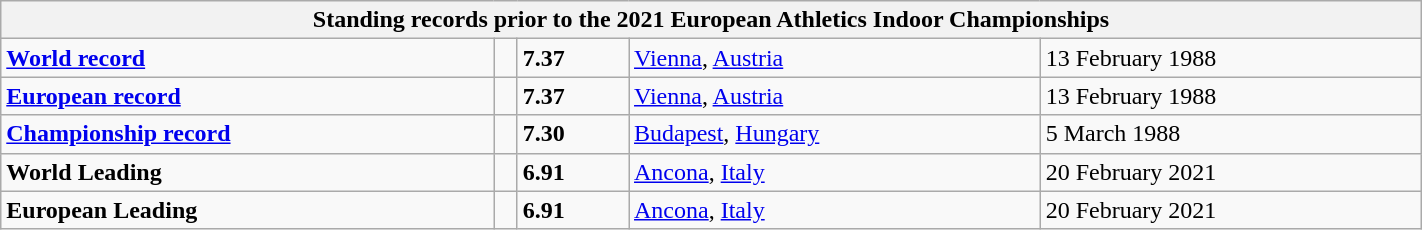<table class="wikitable" width=75%>
<tr>
<th colspan="5">Standing records prior to the 2021 European Athletics Indoor Championships</th>
</tr>
<tr>
<td><strong><a href='#'>World record</a></strong></td>
<td></td>
<td><strong>7.37</strong></td>
<td><a href='#'>Vienna</a>, <a href='#'>Austria</a></td>
<td>13 February 1988</td>
</tr>
<tr>
<td><strong><a href='#'>European record</a></strong></td>
<td></td>
<td><strong>7.37</strong></td>
<td><a href='#'>Vienna</a>, <a href='#'>Austria</a></td>
<td>13 February 1988</td>
</tr>
<tr>
<td><strong><a href='#'>Championship record</a></strong></td>
<td></td>
<td><strong>7.30</strong></td>
<td><a href='#'>Budapest</a>, <a href='#'>Hungary</a></td>
<td>5 March 1988</td>
</tr>
<tr>
<td><strong>World Leading</strong></td>
<td></td>
<td><strong>6.91</strong></td>
<td><a href='#'>Ancona</a>, <a href='#'>Italy</a></td>
<td>20 February 2021</td>
</tr>
<tr>
<td><strong>European Leading</strong></td>
<td></td>
<td><strong>6.91</strong></td>
<td><a href='#'>Ancona</a>, <a href='#'>Italy</a></td>
<td>20 February 2021</td>
</tr>
</table>
